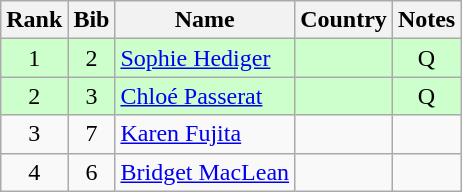<table class="wikitable" style="text-align:center;">
<tr>
<th>Rank</th>
<th>Bib</th>
<th>Name</th>
<th>Country</th>
<th>Notes</th>
</tr>
<tr bgcolor=ccffcc>
<td>1</td>
<td>2</td>
<td align=left><a href='#'>Sophie Hediger</a></td>
<td align=left></td>
<td>Q</td>
</tr>
<tr bgcolor=ccffcc>
<td>2</td>
<td>3</td>
<td align=left><a href='#'>Chloé Passerat</a></td>
<td align=left></td>
<td>Q</td>
</tr>
<tr>
<td>3</td>
<td>7</td>
<td align=left><a href='#'>Karen Fujita</a></td>
<td align=left></td>
<td></td>
</tr>
<tr>
<td>4</td>
<td>6</td>
<td align=left><a href='#'>Bridget MacLean</a></td>
<td align=left></td>
<td></td>
</tr>
</table>
